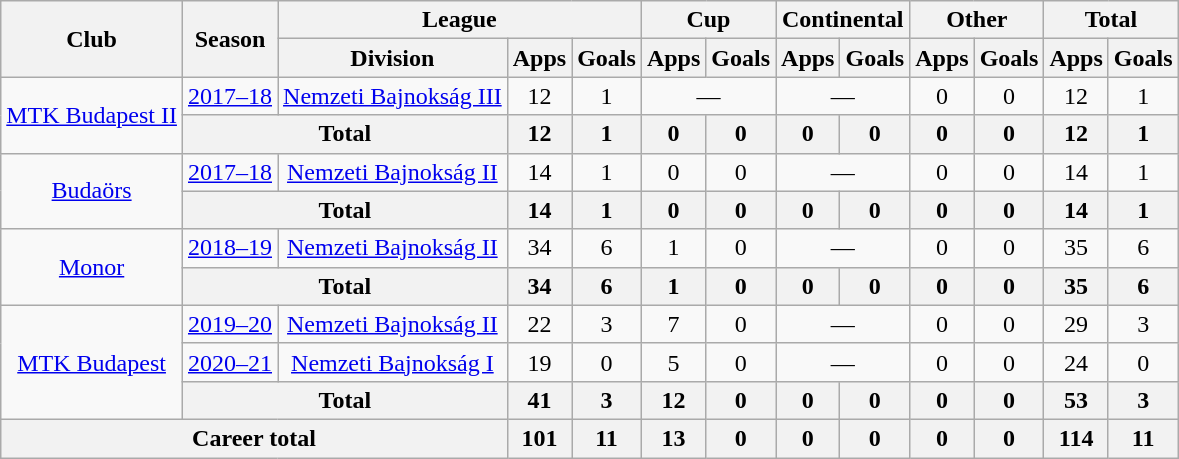<table class="wikitable" style="text-align:center">
<tr>
<th rowspan="2">Club</th>
<th rowspan="2">Season</th>
<th colspan="3">League</th>
<th colspan="2">Cup</th>
<th colspan="2">Continental</th>
<th colspan="2">Other</th>
<th colspan="2">Total</th>
</tr>
<tr>
<th>Division</th>
<th>Apps</th>
<th>Goals</th>
<th>Apps</th>
<th>Goals</th>
<th>Apps</th>
<th>Goals</th>
<th>Apps</th>
<th>Goals</th>
<th>Apps</th>
<th>Goals</th>
</tr>
<tr>
<td rowspan="2"><a href='#'>MTK Budapest II</a></td>
<td><a href='#'>2017–18</a></td>
<td rowspan="1"><a href='#'>Nemzeti Bajnokság III</a></td>
<td>12</td>
<td>1</td>
<td colspan="2">—</td>
<td colspan="2">—</td>
<td>0</td>
<td>0</td>
<td>12</td>
<td>1</td>
</tr>
<tr>
<th colspan="2">Total</th>
<th>12</th>
<th>1</th>
<th>0</th>
<th>0</th>
<th>0</th>
<th>0</th>
<th>0</th>
<th>0</th>
<th>12</th>
<th>1</th>
</tr>
<tr>
<td rowspan="2"><a href='#'>Budaörs</a></td>
<td><a href='#'>2017–18</a></td>
<td rowspan="1"><a href='#'>Nemzeti Bajnokság II</a></td>
<td>14</td>
<td>1</td>
<td>0</td>
<td>0</td>
<td colspan="2">—</td>
<td>0</td>
<td>0</td>
<td>14</td>
<td>1</td>
</tr>
<tr>
<th colspan="2">Total</th>
<th>14</th>
<th>1</th>
<th>0</th>
<th>0</th>
<th>0</th>
<th>0</th>
<th>0</th>
<th>0</th>
<th>14</th>
<th>1</th>
</tr>
<tr>
<td rowspan="2"><a href='#'>Monor</a></td>
<td><a href='#'>2018–19</a></td>
<td rowspan="1"><a href='#'>Nemzeti Bajnokság II</a></td>
<td>34</td>
<td>6</td>
<td>1</td>
<td>0</td>
<td colspan="2">—</td>
<td>0</td>
<td>0</td>
<td>35</td>
<td>6</td>
</tr>
<tr>
<th colspan="2">Total</th>
<th>34</th>
<th>6</th>
<th>1</th>
<th>0</th>
<th>0</th>
<th>0</th>
<th>0</th>
<th>0</th>
<th>35</th>
<th>6</th>
</tr>
<tr>
<td rowspan="3"><a href='#'>MTK Budapest</a></td>
<td><a href='#'>2019–20</a></td>
<td rowspan="1"><a href='#'>Nemzeti Bajnokság II</a></td>
<td>22</td>
<td>3</td>
<td>7</td>
<td>0</td>
<td colspan="2">—</td>
<td>0</td>
<td>0</td>
<td>29</td>
<td>3</td>
</tr>
<tr>
<td><a href='#'>2020–21</a></td>
<td rowspan="1"><a href='#'>Nemzeti Bajnokság I</a></td>
<td>19</td>
<td>0</td>
<td>5</td>
<td>0</td>
<td colspan="2">—</td>
<td>0</td>
<td>0</td>
<td>24</td>
<td>0</td>
</tr>
<tr>
<th colspan="2">Total</th>
<th>41</th>
<th>3</th>
<th>12</th>
<th>0</th>
<th>0</th>
<th>0</th>
<th>0</th>
<th>0</th>
<th>53</th>
<th>3</th>
</tr>
<tr>
<th colspan="3">Career total</th>
<th>101</th>
<th>11</th>
<th>13</th>
<th>0</th>
<th>0</th>
<th>0</th>
<th>0</th>
<th>0</th>
<th>114</th>
<th>11</th>
</tr>
</table>
